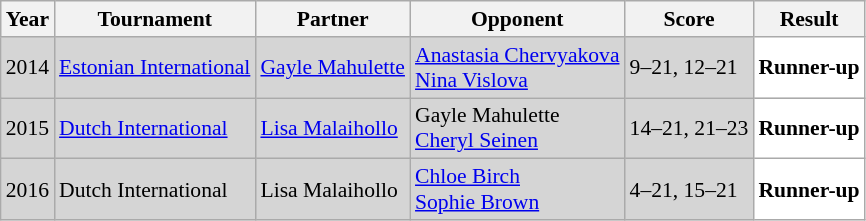<table class="sortable wikitable" style="font-size: 90%;">
<tr>
<th>Year</th>
<th>Tournament</th>
<th>Partner</th>
<th>Opponent</th>
<th>Score</th>
<th>Result</th>
</tr>
<tr style="background:#D5D5D5">
<td align="center">2014</td>
<td align="left"><a href='#'>Estonian International</a></td>
<td align="left"> <a href='#'>Gayle Mahulette</a></td>
<td align="left"> <a href='#'>Anastasia Chervyakova</a><br> <a href='#'>Nina Vislova</a></td>
<td align="left">9–21, 12–21</td>
<td style="text-align:left; background:white"> <strong>Runner-up</strong></td>
</tr>
<tr style="background:#D5D5D5">
<td align="center">2015</td>
<td align="left"><a href='#'>Dutch International</a></td>
<td align="left"> <a href='#'>Lisa Malaihollo</a></td>
<td align="left"> Gayle Mahulette<br> <a href='#'>Cheryl Seinen</a></td>
<td align="left">14–21, 21–23</td>
<td style="text-align:left; background:white"> <strong>Runner-up</strong></td>
</tr>
<tr style="background:#D5D5D5">
<td align="center">2016</td>
<td align="left">Dutch International</td>
<td align="left"> Lisa Malaihollo</td>
<td align="left"> <a href='#'>Chloe Birch</a><br> <a href='#'>Sophie Brown</a></td>
<td align="left">4–21, 15–21</td>
<td style="text-align:left; background:white"> <strong>Runner-up</strong></td>
</tr>
</table>
